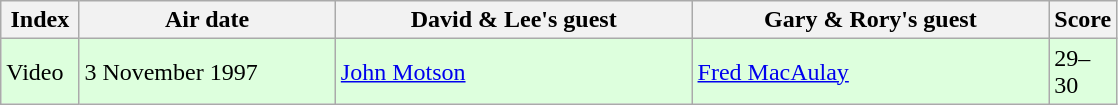<table class="wikitable" style="width:745px;">
<tr>
<th style="width:7%;">Index</th>
<th style="width:23%;">Air date</th>
<th style="width:32%;">David & Lee's guest</th>
<th style="width:32%;">Gary & Rory's guest</th>
<th style="width:7%;">Score</th>
</tr>
<tr style="background:#dfd;">
<td>Video</td>
<td>3 November 1997</td>
<td><a href='#'>John Motson</a></td>
<td><a href='#'>Fred MacAulay</a></td>
<td>29–30</td>
</tr>
</table>
